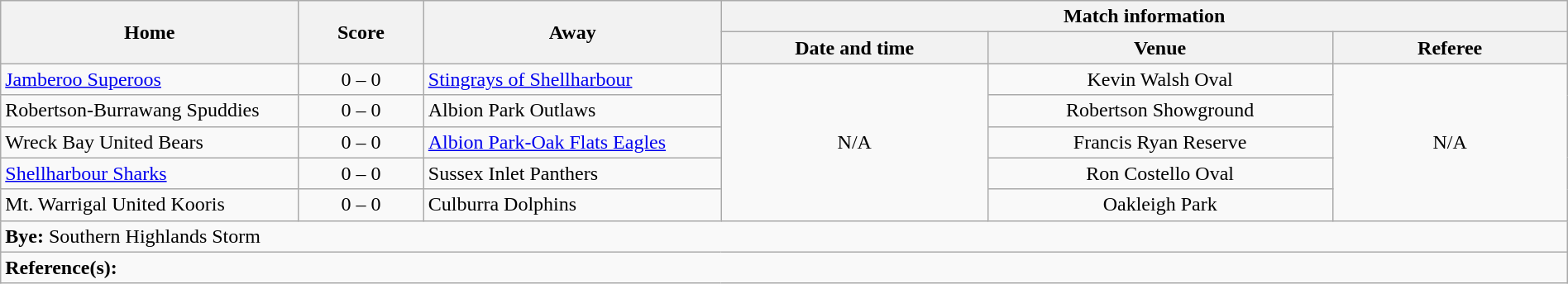<table class="wikitable" width="100% text-align:center;">
<tr>
<th rowspan="2" width="19%">Home</th>
<th rowspan="2" width="8%">Score</th>
<th rowspan="2" width="19%">Away</th>
<th colspan="3">Match information</th>
</tr>
<tr bgcolor="#CCCCCC">
<th width="17%">Date and time</th>
<th width="22%">Venue</th>
<th>Referee</th>
</tr>
<tr>
<td> <a href='#'>Jamberoo Superoos</a></td>
<td style="text-align:center;">0 – 0</td>
<td> <a href='#'>Stingrays of Shellharbour</a></td>
<td rowspan="5" style="text-align:center;">N/A</td>
<td style="text-align:center;">Kevin Walsh Oval</td>
<td rowspan="5" style="text-align:center;">N/A</td>
</tr>
<tr>
<td> Robertson-Burrawang Spuddies</td>
<td style="text-align:center;">0 – 0</td>
<td> Albion Park Outlaws</td>
<td style="text-align:center;">Robertson Showground</td>
</tr>
<tr>
<td> Wreck Bay United Bears</td>
<td style="text-align:center;">0 – 0</td>
<td> <a href='#'>Albion Park-Oak Flats Eagles</a></td>
<td style="text-align:center;">Francis Ryan Reserve</td>
</tr>
<tr>
<td> <a href='#'>Shellharbour Sharks</a></td>
<td style="text-align:center;">0 – 0</td>
<td> Sussex Inlet Panthers</td>
<td style="text-align:center;">Ron Costello Oval</td>
</tr>
<tr>
<td> Mt. Warrigal United Kooris</td>
<td style="text-align:center;">0 – 0</td>
<td> Culburra Dolphins</td>
<td style="text-align:center;">Oakleigh Park</td>
</tr>
<tr>
<td colspan="6" align="centre"><strong>Bye:</strong>  Southern Highlands Storm</td>
</tr>
<tr>
<td colspan="6"><strong>Reference(s):</strong></td>
</tr>
</table>
